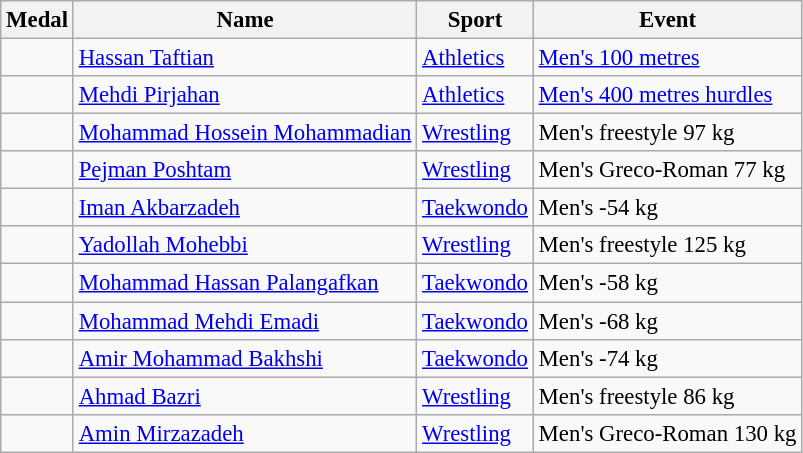<table class="wikitable sortable" style="font-size: 95%;">
<tr>
<th>Medal</th>
<th>Name</th>
<th>Sport</th>
<th>Event</th>
</tr>
<tr>
<td></td>
<td><a href='#'>Hassan Taftian</a></td>
<td><a href='#'>Athletics</a></td>
<td><a href='#'>Men's 100 metres</a></td>
</tr>
<tr>
<td></td>
<td><a href='#'>Mehdi Pirjahan</a></td>
<td><a href='#'>Athletics</a></td>
<td><a href='#'>Men's 400 metres hurdles</a></td>
</tr>
<tr>
<td></td>
<td><a href='#'>Mohammad Hossein Mohammadian</a></td>
<td><a href='#'>Wrestling</a></td>
<td>Men's freestyle 97 kg</td>
</tr>
<tr>
<td></td>
<td><a href='#'>Pejman Poshtam</a></td>
<td><a href='#'>Wrestling</a></td>
<td>Men's Greco-Roman 77 kg</td>
</tr>
<tr>
<td></td>
<td><a href='#'>Iman Akbarzadeh</a></td>
<td><a href='#'>Taekwondo</a></td>
<td>Men's -54 kg</td>
</tr>
<tr>
<td></td>
<td><a href='#'>Yadollah Mohebbi</a></td>
<td><a href='#'>Wrestling</a></td>
<td>Men's freestyle 125 kg</td>
</tr>
<tr>
<td></td>
<td><a href='#'>Mohammad Hassan Palangafkan</a></td>
<td><a href='#'>Taekwondo</a></td>
<td>Men's -58 kg</td>
</tr>
<tr>
<td></td>
<td><a href='#'>Mohammad Mehdi Emadi</a></td>
<td><a href='#'>Taekwondo</a></td>
<td>Men's -68 kg</td>
</tr>
<tr>
<td></td>
<td><a href='#'>Amir Mohammad Bakhshi</a></td>
<td><a href='#'>Taekwondo</a></td>
<td>Men's -74 kg</td>
</tr>
<tr>
<td></td>
<td><a href='#'>Ahmad Bazri</a></td>
<td><a href='#'>Wrestling</a></td>
<td>Men's freestyle 86 kg</td>
</tr>
<tr>
<td></td>
<td><a href='#'>Amin Mirzazadeh</a></td>
<td><a href='#'>Wrestling</a></td>
<td>Men's Greco-Roman 130 kg</td>
</tr>
</table>
